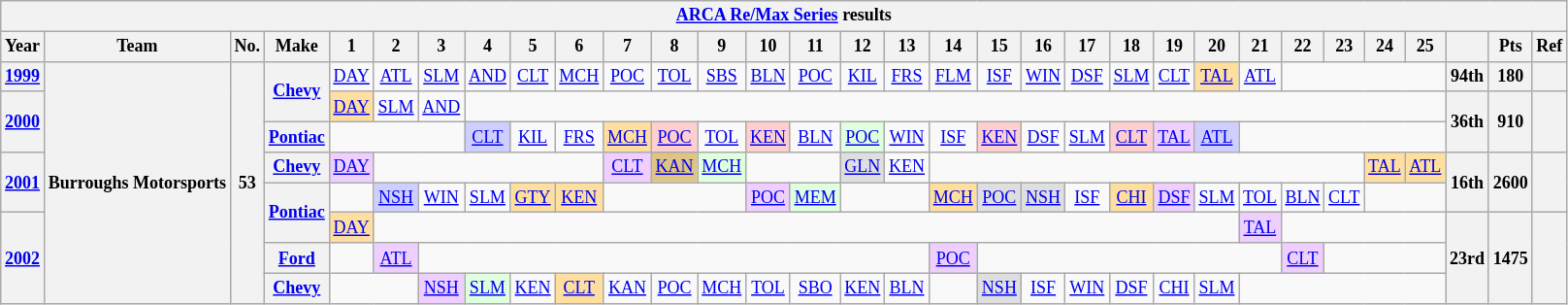<table class="wikitable" style="text-align:center; font-size:75%">
<tr>
<th colspan="34"><a href='#'>ARCA Re/Max Series</a> results</th>
</tr>
<tr>
<th>Year</th>
<th>Team</th>
<th>No.</th>
<th>Make</th>
<th>1</th>
<th>2</th>
<th>3</th>
<th>4</th>
<th>5</th>
<th>6</th>
<th>7</th>
<th>8</th>
<th>9</th>
<th>10</th>
<th>11</th>
<th>12</th>
<th>13</th>
<th>14</th>
<th>15</th>
<th>16</th>
<th>17</th>
<th>18</th>
<th>19</th>
<th>20</th>
<th>21</th>
<th>22</th>
<th>23</th>
<th>24</th>
<th>25</th>
<th></th>
<th>Pts</th>
<th>Ref</th>
</tr>
<tr>
<th><a href='#'>1999</a></th>
<th rowspan=8>Burroughs Motorsports</th>
<th rowspan=8>53</th>
<th rowspan=2><a href='#'>Chevy</a></th>
<td><a href='#'>DAY</a></td>
<td><a href='#'>ATL</a></td>
<td><a href='#'>SLM</a></td>
<td><a href='#'>AND</a></td>
<td><a href='#'>CLT</a></td>
<td><a href='#'>MCH</a></td>
<td><a href='#'>POC</a></td>
<td><a href='#'>TOL</a></td>
<td><a href='#'>SBS</a></td>
<td><a href='#'>BLN</a></td>
<td><a href='#'>POC</a></td>
<td><a href='#'>KIL</a></td>
<td><a href='#'>FRS</a></td>
<td><a href='#'>FLM</a></td>
<td><a href='#'>ISF</a></td>
<td><a href='#'>WIN</a></td>
<td><a href='#'>DSF</a></td>
<td><a href='#'>SLM</a></td>
<td><a href='#'>CLT</a></td>
<td style="background:#FFDF9F;"><a href='#'>TAL</a><br></td>
<td><a href='#'>ATL</a></td>
<td colspan=4></td>
<th>94th</th>
<th>180</th>
<th></th>
</tr>
<tr>
<th rowspan=2><a href='#'>2000</a></th>
<td style="background:#FFDF9F;"><a href='#'>DAY</a><br></td>
<td><a href='#'>SLM</a></td>
<td><a href='#'>AND</a></td>
<td colspan=22></td>
<th rowspan=2>36th</th>
<th rowspan=2>910</th>
<th rowspan=2></th>
</tr>
<tr>
<th><a href='#'>Pontiac</a></th>
<td colspan=3></td>
<td style="background:#CFCFFF;"><a href='#'>CLT</a><br></td>
<td><a href='#'>KIL</a></td>
<td><a href='#'>FRS</a></td>
<td style="background:#FFDF9F;"><a href='#'>MCH</a><br></td>
<td style="background:#FFCFCF;"><a href='#'>POC</a><br></td>
<td><a href='#'>TOL</a></td>
<td style="background:#FFCFCF;"><a href='#'>KEN</a><br></td>
<td><a href='#'>BLN</a></td>
<td style="background:#DFFFDF;"><a href='#'>POC</a><br></td>
<td><a href='#'>WIN</a></td>
<td><a href='#'>ISF</a></td>
<td style="background:#FFCFCF;"><a href='#'>KEN</a><br></td>
<td><a href='#'>DSF</a></td>
<td><a href='#'>SLM</a></td>
<td style="background:#FFCFCF;"><a href='#'>CLT</a><br></td>
<td style="background:#EFCFFF;"><a href='#'>TAL</a><br></td>
<td style="background:#CFCFFF;"><a href='#'>ATL</a><br></td>
<td colspan=5></td>
</tr>
<tr>
<th rowspan=2><a href='#'>2001</a></th>
<th><a href='#'>Chevy</a></th>
<td style="background:#EFCFFF;"><a href='#'>DAY</a><br></td>
<td colspan=5></td>
<td style="background:#EFCFFF;"><a href='#'>CLT</a><br></td>
<td style="background:#DFC484;"><a href='#'>KAN</a><br></td>
<td style="background:#DFFFDF;"><a href='#'>MCH</a><br></td>
<td colspan=2></td>
<td style="background:#DFDFDF;"><a href='#'>GLN</a><br></td>
<td><a href='#'>KEN</a></td>
<td colspan=10></td>
<td style="background:#FFDF9F;"><a href='#'>TAL</a><br></td>
<td style="background:#FFDF9F;"><a href='#'>ATL</a><br></td>
<th rowspan=2>16th</th>
<th rowspan=2>2600</th>
<th rowspan=2></th>
</tr>
<tr>
<th rowspan=2><a href='#'>Pontiac</a></th>
<td></td>
<td style="background:#CFCFFF;"><a href='#'>NSH</a><br></td>
<td><a href='#'>WIN</a></td>
<td><a href='#'>SLM</a></td>
<td style="background:#FFDF9F;"><a href='#'>GTY</a><br></td>
<td style="background:#FFDF9F;"><a href='#'>KEN</a><br></td>
<td colspan=3></td>
<td style="background:#EFCFFF;"><a href='#'>POC</a><br></td>
<td style="background:#DFFFDF;"><a href='#'>MEM</a><br></td>
<td colspan=2></td>
<td style="background:#FFDF9F;"><a href='#'>MCH</a><br></td>
<td style="background:#DFDFDF;"><a href='#'>POC</a><br></td>
<td style="background:#DFDFDF;"><a href='#'>NSH</a><br></td>
<td><a href='#'>ISF</a></td>
<td style="background:#FFDF9F;"><a href='#'>CHI</a><br></td>
<td style="background:#EFCFFF;"><a href='#'>DSF</a><br></td>
<td><a href='#'>SLM</a></td>
<td><a href='#'>TOL</a></td>
<td><a href='#'>BLN</a></td>
<td><a href='#'>CLT</a></td>
<td colspan=2></td>
</tr>
<tr>
<th rowspan=3><a href='#'>2002</a></th>
<td style="background:#FFDF9F;"><a href='#'>DAY</a><br></td>
<td colspan=19></td>
<td style="background:#EFCFFF;"><a href='#'>TAL</a><br></td>
<td colspan=4></td>
<th rowspan=3>23rd</th>
<th rowspan=3>1475</th>
<th rowspan=3></th>
</tr>
<tr>
<th><a href='#'>Ford</a></th>
<td></td>
<td style="background:#EFCFFF;"><a href='#'>ATL</a><br></td>
<td colspan=11></td>
<td style="background:#EFCFFF;"><a href='#'>POC</a><br></td>
<td colspan=7></td>
<td style="background:#EFCFFF;"><a href='#'>CLT</a><br></td>
<td colspan=3></td>
</tr>
<tr>
<th><a href='#'>Chevy</a></th>
<td colspan=2></td>
<td style="background:#EFCFFF;"><a href='#'>NSH</a><br></td>
<td style="background:#DFFFDF;"><a href='#'>SLM</a><br></td>
<td><a href='#'>KEN</a></td>
<td style="background:#FFDF9F;"><a href='#'>CLT</a><br></td>
<td><a href='#'>KAN</a></td>
<td><a href='#'>POC</a></td>
<td><a href='#'>MCH</a></td>
<td><a href='#'>TOL</a></td>
<td><a href='#'>SBO</a></td>
<td><a href='#'>KEN</a></td>
<td><a href='#'>BLN</a></td>
<td></td>
<td style="background:#DFDFDF;"><a href='#'>NSH</a><br></td>
<td><a href='#'>ISF</a></td>
<td><a href='#'>WIN</a></td>
<td><a href='#'>DSF</a></td>
<td><a href='#'>CHI</a></td>
<td><a href='#'>SLM</a></td>
<td colspan=5></td>
</tr>
</table>
